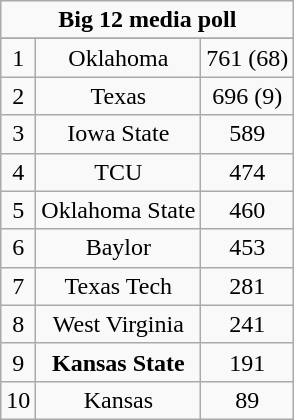<table class="wikitable" style="display: inline-table;">
<tr>
<td align="center" Colspan="3"><strong>Big 12 media poll</strong></td>
</tr>
<tr align="center">
</tr>
<tr align="center">
<td>1</td>
<td>Oklahoma</td>
<td>761 (68)</td>
</tr>
<tr align="center">
<td>2</td>
<td>Texas</td>
<td>696 (9)</td>
</tr>
<tr align="center">
<td>3</td>
<td>Iowa State</td>
<td>589</td>
</tr>
<tr align="center">
<td>4</td>
<td>TCU</td>
<td>474</td>
</tr>
<tr align="center">
<td>5</td>
<td>Oklahoma State</td>
<td>460</td>
</tr>
<tr align="center">
<td>6</td>
<td>Baylor</td>
<td>453</td>
</tr>
<tr align="center">
<td>7</td>
<td>Texas Tech</td>
<td>281</td>
</tr>
<tr align="center">
<td>8</td>
<td>West Virginia</td>
<td>241</td>
</tr>
<tr align="center">
<td>9</td>
<td><strong>Kansas State</strong></td>
<td>191</td>
</tr>
<tr align="center">
<td>10</td>
<td>Kansas</td>
<td>89</td>
</tr>
</table>
